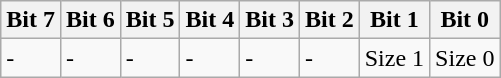<table class="wikitable">
<tr>
<th>Bit 7</th>
<th>Bit 6</th>
<th>Bit 5</th>
<th>Bit 4</th>
<th>Bit 3</th>
<th>Bit 2</th>
<th>Bit 1</th>
<th>Bit 0</th>
</tr>
<tr>
<td>-</td>
<td>-</td>
<td>-</td>
<td>-</td>
<td>-</td>
<td>-</td>
<td>Size 1</td>
<td>Size 0</td>
</tr>
</table>
